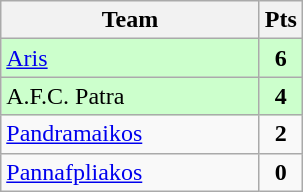<table class="wikitable" style="text-align: center;">
<tr>
<th width=165>Team</th>
<th width=20>Pts</th>
</tr>
<tr bgcolor="#ccffcc">
<td align=left><a href='#'>Aris</a></td>
<td><strong>6</strong></td>
</tr>
<tr bgcolor="#ccffcc">
<td align=left>A.F.C. Patra</td>
<td><strong>4</strong></td>
</tr>
<tr>
<td align=left><a href='#'>Pandramaikos</a></td>
<td><strong>2</strong></td>
</tr>
<tr>
<td align=left><a href='#'>Pannafpliakos</a></td>
<td><strong>0</strong></td>
</tr>
</table>
